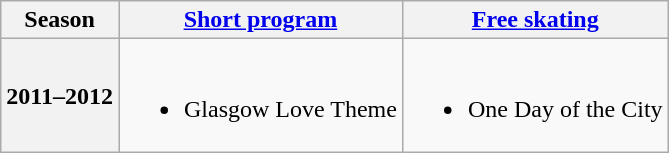<table class="wikitable" style="text-align:center">
<tr>
<th>Season</th>
<th><a href='#'>Short program</a></th>
<th><a href='#'>Free skating</a></th>
</tr>
<tr>
<th>2011–2012 <br> </th>
<td><br><ul><li>Glasgow Love Theme <br></li></ul></td>
<td><br><ul><li>One Day of the City <br></li></ul></td>
</tr>
</table>
